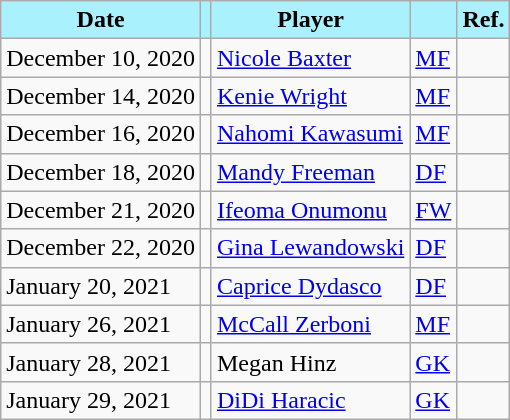<table class="wikitable sortable">
<tr>
<th style="background:#A9F1FD; color:#000000;">Date</th>
<th style="background:#A9F1FD; color:#000000;"></th>
<th style="background:#A9F1FD; color:#000000;">Player</th>
<th style="background:#A9F1FD; color:#000000;"></th>
<th style="background:#A9F1FD; color:#000000;">Ref.</th>
</tr>
<tr>
<td>December 10, 2020</td>
<td></td>
<td><a href='#'>Nicole Baxter</a></td>
<td><a href='#'>MF</a></td>
<td></td>
</tr>
<tr>
<td>December 14, 2020</td>
<td></td>
<td><a href='#'>Kenie Wright</a></td>
<td><a href='#'>MF</a></td>
<td></td>
</tr>
<tr>
<td>December 16, 2020</td>
<td></td>
<td><a href='#'>Nahomi Kawasumi</a></td>
<td><a href='#'>MF</a></td>
<td></td>
</tr>
<tr>
<td>December 18, 2020</td>
<td></td>
<td><a href='#'>Mandy Freeman</a></td>
<td><a href='#'>DF</a></td>
<td></td>
</tr>
<tr>
<td>December 21, 2020</td>
<td></td>
<td><a href='#'>Ifeoma Onumonu</a></td>
<td><a href='#'>FW</a></td>
<td></td>
</tr>
<tr>
<td>December 22, 2020</td>
<td></td>
<td><a href='#'>Gina Lewandowski</a></td>
<td><a href='#'>DF</a></td>
<td></td>
</tr>
<tr>
<td>January 20, 2021</td>
<td></td>
<td><a href='#'>Caprice Dydasco</a></td>
<td><a href='#'>DF</a></td>
<td></td>
</tr>
<tr>
<td>January 26, 2021</td>
<td></td>
<td><a href='#'>McCall Zerboni</a></td>
<td><a href='#'>MF</a></td>
<td></td>
</tr>
<tr>
<td>January 28, 2021</td>
<td></td>
<td>Megan Hinz</td>
<td><a href='#'>GK</a></td>
<td></td>
</tr>
<tr>
<td>January 29, 2021</td>
<td></td>
<td><a href='#'>DiDi Haracic</a></td>
<td><a href='#'>GK</a></td>
<td></td>
</tr>
</table>
